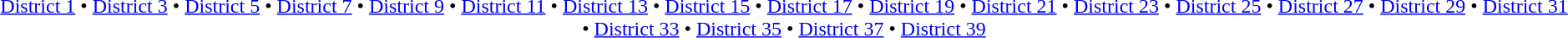<table id=toc class=toc summary=Contents>
<tr>
<td align=center><br><a href='#'>District 1</a> • <a href='#'>District 3</a> • <a href='#'>District 5</a> • <a href='#'>District 7</a> • <a href='#'>District 9</a> • <a href='#'>District 11</a> • <a href='#'>District 13</a> • <a href='#'>District 15</a> • <a href='#'>District 17</a> • <a href='#'>District 19</a> • <a href='#'>District 21</a> • <a href='#'>District 23</a> • <a href='#'>District 25</a> • <a href='#'>District 27</a> • <a href='#'>District 29</a> • <a href='#'>District 31</a> • <a href='#'>District 33</a> • <a href='#'>District 35</a> • <a href='#'>District 37</a> • <a href='#'>District 39</a> </td>
</tr>
</table>
